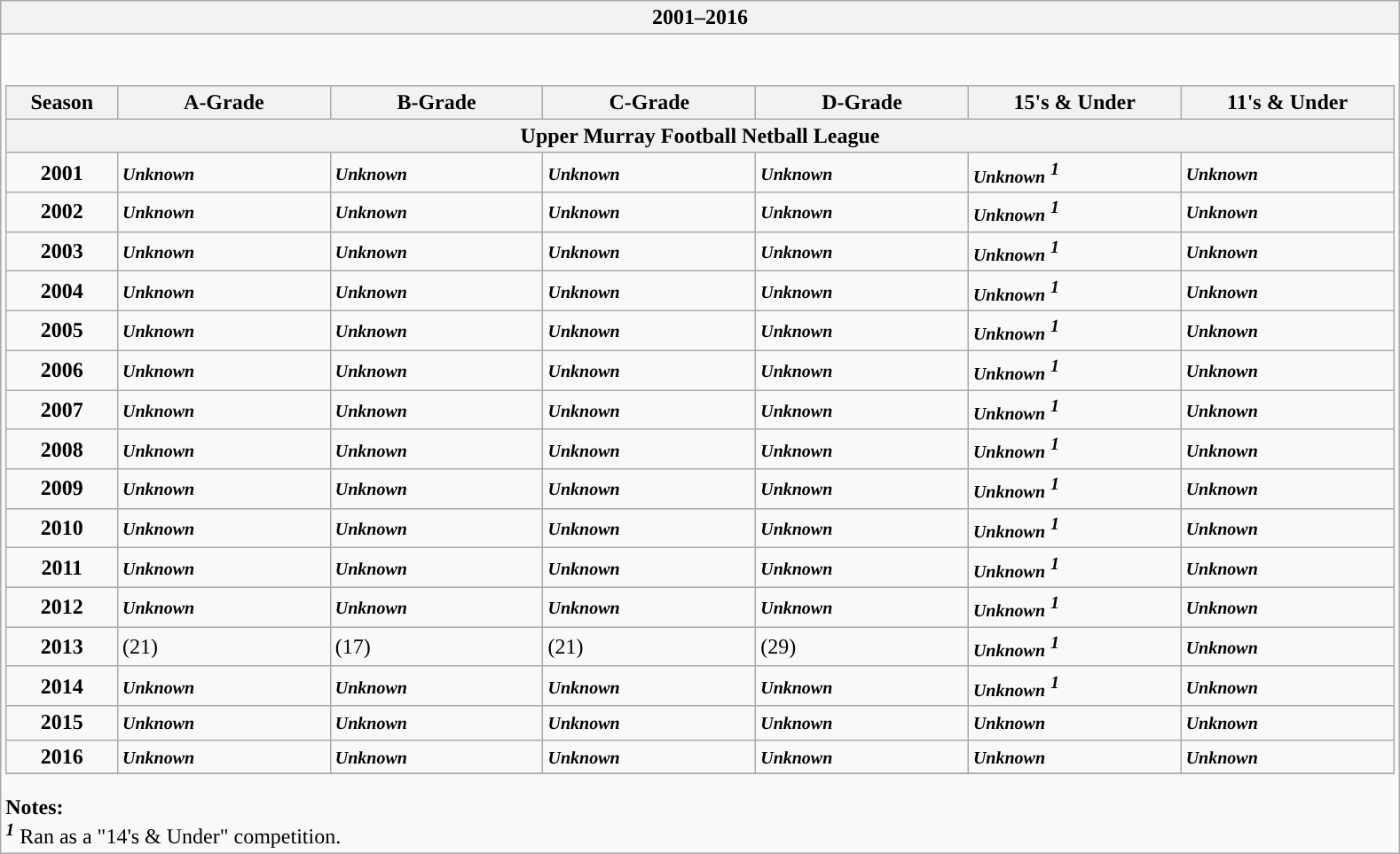<table class="wikitable collapsible collapsed">
<tr>
<th><strong> 2001–2016 </strong></th>
</tr>
<tr>
<td><br><table class="wikitable sortable" style="width:100%; text-align:left">
<tr>
<th width="75">Season</th>
<th width="150">A-Grade</th>
<th width="150">B-Grade</th>
<th width="150">C-Grade</th>
<th width="150">D-Grade</th>
<th width="150">15's & Under</th>
<th width="150">11's & Under</th>
</tr>
<tr>
<th colspan="7"><strong>Upper Murray Football Netball League</strong></th>
</tr>
<tr>
<td style="text-align:center;"><strong>2001</strong></td>
<td><small><strong><em>Unknown</em></strong></small></td>
<td><small><strong><em>Unknown</em></strong></small></td>
<td><small><strong><em>Unknown</em></strong></small></td>
<td><small><strong><em>Unknown</em></strong></small></td>
<td><small><strong><em>Unknown</em></strong></small> <sup><strong><em>1</em></strong></sup></td>
<td><small><strong><em>Unknown</em></strong></small></td>
</tr>
<tr>
<td style="text-align:center;"><strong>2002</strong></td>
<td><small><strong><em>Unknown</em></strong></small></td>
<td><small><strong><em>Unknown</em></strong></small></td>
<td><small><strong><em>Unknown</em></strong></small></td>
<td><small><strong><em>Unknown</em></strong></small></td>
<td><small><strong><em>Unknown</em></strong></small> <sup><strong><em>1</em></strong></sup></td>
<td><small><strong><em>Unknown</em></strong></small></td>
</tr>
<tr>
<td style="text-align:center;"><strong>2003</strong></td>
<td><small><strong><em>Unknown</em></strong></small></td>
<td><small><strong><em>Unknown</em></strong></small></td>
<td><small><strong><em>Unknown</em></strong></small></td>
<td><small><strong><em>Unknown</em></strong></small></td>
<td><small><strong><em>Unknown</em></strong></small> <sup><strong><em>1</em></strong></sup></td>
<td><small><strong><em>Unknown</em></strong></small></td>
</tr>
<tr>
<td style="text-align:center;"><strong>2004</strong></td>
<td><small><strong><em>Unknown</em></strong></small></td>
<td><small><strong><em>Unknown</em></strong></small></td>
<td><small><strong><em>Unknown</em></strong></small></td>
<td><small><strong><em>Unknown</em></strong></small></td>
<td><small><strong><em>Unknown</em></strong></small> <sup><strong><em>1</em></strong></sup></td>
<td><small><strong><em>Unknown</em></strong></small></td>
</tr>
<tr>
<td style="text-align:center;"><strong>2005</strong></td>
<td><small><strong><em>Unknown</em></strong></small></td>
<td><small><strong><em>Unknown</em></strong></small></td>
<td><small><strong><em>Unknown</em></strong></small></td>
<td><small><strong><em>Unknown</em></strong></small></td>
<td><small><strong><em>Unknown</em></strong></small> <sup><strong><em>1</em></strong></sup></td>
<td><small><strong><em>Unknown</em></strong></small></td>
</tr>
<tr>
<td style="text-align:center;"><strong>2006</strong></td>
<td><small><strong><em>Unknown</em></strong></small></td>
<td><small><strong><em>Unknown</em></strong></small></td>
<td><small><strong><em>Unknown</em></strong></small></td>
<td><small><strong><em>Unknown</em></strong></small></td>
<td><small><strong><em>Unknown</em></strong></small> <sup><strong><em>1</em></strong></sup></td>
<td><small><strong><em>Unknown</em></strong></small></td>
</tr>
<tr>
<td style="text-align:center;"><strong>2007</strong></td>
<td><small><strong><em>Unknown</em></strong></small></td>
<td><small><strong><em>Unknown</em></strong></small></td>
<td><small><strong><em>Unknown</em></strong></small></td>
<td><small><strong><em>Unknown</em></strong></small></td>
<td><small><strong><em>Unknown</em></strong></small> <sup><strong><em>1</em></strong></sup></td>
<td><small><strong><em>Unknown</em></strong></small></td>
</tr>
<tr>
<td style="text-align:center;"><strong>2008</strong></td>
<td><small><strong><em>Unknown</em></strong></small></td>
<td><small><strong><em>Unknown</em></strong></small></td>
<td><small><strong><em>Unknown</em></strong></small></td>
<td><small><strong><em>Unknown</em></strong></small></td>
<td><small><strong><em>Unknown</em></strong></small> <sup><strong><em>1</em></strong></sup></td>
<td><small><strong><em>Unknown</em></strong></small></td>
</tr>
<tr>
<td style="text-align:center;"><strong>2009</strong></td>
<td><small><strong><em>Unknown</em></strong></small></td>
<td><small><strong><em>Unknown</em></strong></small></td>
<td><small><strong><em>Unknown</em></strong></small></td>
<td><small><strong><em>Unknown</em></strong></small></td>
<td><small><strong><em>Unknown</em></strong></small> <sup><strong><em>1</em></strong></sup></td>
<td><small><strong><em>Unknown</em></strong></small></td>
</tr>
<tr>
<td style="text-align:center;"><strong>2010</strong></td>
<td><small><strong><em>Unknown</em></strong></small></td>
<td><small><strong><em>Unknown</em></strong></small></td>
<td><small><strong><em>Unknown</em></strong></small></td>
<td><small><strong><em>Unknown</em></strong></small></td>
<td><small><strong><em>Unknown</em></strong></small> <sup><strong><em>1</em></strong></sup></td>
<td><small><strong><em>Unknown</em></strong></small></td>
</tr>
<tr>
<td style="text-align:center;"><strong>2011</strong></td>
<td><small><strong><em>Unknown</em></strong></small></td>
<td><small><strong><em>Unknown</em></strong></small></td>
<td><small><strong><em>Unknown</em></strong></small></td>
<td><small><strong><em>Unknown</em></strong></small></td>
<td><small><strong><em>Unknown</em></strong></small> <sup><strong><em>1</em></strong></sup></td>
<td><small><strong><em>Unknown</em></strong></small></td>
</tr>
<tr>
<td style="text-align:center;"><strong>2012</strong></td>
<td><small><strong><em>Unknown</em></strong></small></td>
<td><small><strong><em>Unknown</em></strong></small></td>
<td><small><strong><em>Unknown</em></strong></small></td>
<td><small><strong><em>Unknown</em></strong></small></td>
<td><small><strong><em>Unknown</em></strong></small> <sup><strong><em>1</em></strong></sup></td>
<td><small><strong><em>Unknown</em></strong></small></td>
</tr>
<tr>
<td style="text-align:center;"><strong>2013</strong></td>
<td> (21)</td>
<td> (17)</td>
<td> (21)</td>
<td> (29)</td>
<td><small><strong><em>Unknown</em></strong></small> <sup><strong><em>1</em></strong></sup></td>
<td><small><strong><em>Unknown</em></strong></small></td>
</tr>
<tr>
<td style="text-align:center;"><strong>2014</strong></td>
<td><small><strong><em>Unknown</em></strong></small></td>
<td><small><strong><em>Unknown</em></strong></small></td>
<td><small><strong><em>Unknown</em></strong></small></td>
<td><small><strong><em>Unknown</em></strong></small></td>
<td><small><strong><em>Unknown</em></strong></small> <sup><strong><em>1</em></strong></sup></td>
<td><small><strong><em>Unknown</em></strong></small></td>
</tr>
<tr>
<td style="text-align:center;"><strong>2015</strong></td>
<td><small><strong><em>Unknown</em></strong></small></td>
<td><small><strong><em>Unknown</em></strong></small></td>
<td><small><strong><em>Unknown</em></strong></small></td>
<td><small><strong><em>Unknown</em></strong></small></td>
<td><small><strong><em>Unknown</em></strong></small></td>
<td><small><strong><em>Unknown</em></strong></small></td>
</tr>
<tr>
<td style="text-align:center;"><strong>2016</strong></td>
<td><small><strong><em>Unknown</em></strong></small></td>
<td><small><strong><em>Unknown</em></strong></small></td>
<td><small><strong><em>Unknown</em></strong></small></td>
<td><small><strong><em>Unknown</em></strong></small></td>
<td><small><strong><em>Unknown</em></strong></small></td>
<td><small><strong><em>Unknown</em></strong></small></td>
</tr>
<tr>
</tr>
</table>
<strong>Notes:</strong>
<br><sup><strong><em>1</em></strong></sup> Ran as a "14's & Under" competition.</td>
</tr>
</table>
